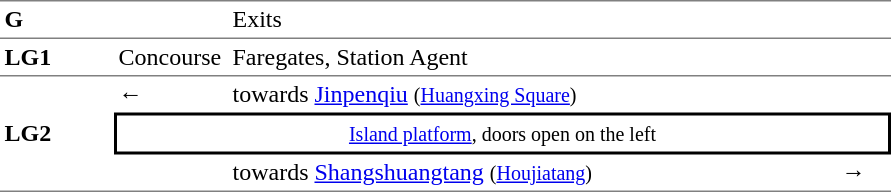<table table border=0 cellspacing=0 cellpadding=3>
<tr>
<td style="border-bottom:solid 1px gray; border-top:solid 1px gray;" valign=top><strong>G</strong></td>
<td style="border-bottom:solid 1px gray; border-top:solid 1px gray;" valign=top></td>
<td style="border-bottom:solid 1px gray; border-top:solid 1px gray;" valign=top>Exits</td>
<td style="border-bottom:solid 1px gray; border-top:solid 1px gray;" valign=top></td>
</tr>
<tr>
<td style="border-bottom:solid 1px gray;" width=70><strong>LG1</strong></td>
<td style="border-bottom:solid 1px gray;" width=70>Concourse</td>
<td style="border-bottom:solid 1px gray;" width=400>Faregates, Station Agent</td>
<td style="border-bottom:solid 1px gray;" width=30></td>
</tr>
<tr>
<td style="border-bottom:solid 1px gray;" rowspan=3><strong>LG2</strong></td>
<td>←</td>
<td> towards <a href='#'>Jinpenqiu</a> <small>(<a href='#'>Huangxing Square</a>)</small></td>
<td></td>
</tr>
<tr>
<td style="border-right:solid 2px black;border-left:solid 2px black;border-top:solid 2px black;border-bottom:solid 2px black;text-align:center;" colspan=3><small><a href='#'>Island platform</a>, doors open on the left</small></td>
</tr>
<tr>
<td style="border-bottom:solid 1px gray;"></td>
<td style="border-bottom:solid 1px gray;"> towards <a href='#'>Shangshuangtang</a> <small>(<a href='#'>Houjiatang</a>)</small></td>
<td style="border-bottom:solid 1px gray;">→</td>
</tr>
<tr>
</tr>
</table>
